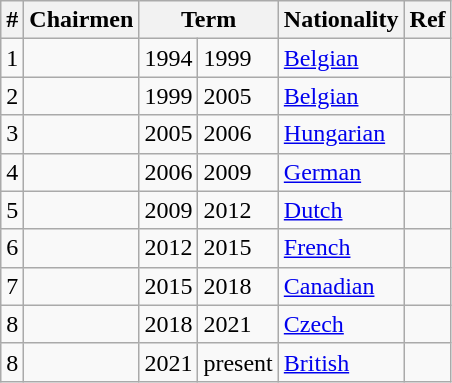<table class="sortable wikitable">
<tr>
<th>#</th>
<th>Chairmen</th>
<th colspan="2">Term</th>
<th>Nationality</th>
<th>Ref</th>
</tr>
<tr>
<td>1</td>
<td></td>
<td>1994</td>
<td>1999</td>
<td> <a href='#'>Belgian</a></td>
<td></td>
</tr>
<tr>
<td>2</td>
<td></td>
<td>1999</td>
<td>2005</td>
<td> <a href='#'>Belgian</a></td>
<td></td>
</tr>
<tr>
<td>3</td>
<td></td>
<td>2005</td>
<td>2006</td>
<td> <a href='#'>Hungarian</a></td>
<td></td>
</tr>
<tr>
<td>4</td>
<td></td>
<td>2006</td>
<td>2009</td>
<td> <a href='#'>German</a></td>
<td></td>
</tr>
<tr>
<td>5</td>
<td></td>
<td>2009</td>
<td>2012</td>
<td> <a href='#'>Dutch</a></td>
<td></td>
</tr>
<tr>
<td>6</td>
<td></td>
<td>2012</td>
<td>2015</td>
<td> <a href='#'>French</a></td>
<td></td>
</tr>
<tr>
<td>7</td>
<td></td>
<td>2015</td>
<td>2018</td>
<td> <a href='#'>Canadian</a></td>
<td></td>
</tr>
<tr>
<td>8</td>
<td></td>
<td>2018</td>
<td>2021</td>
<td> <a href='#'>Czech</a></td>
<td></td>
</tr>
<tr>
<td>8</td>
<td></td>
<td>2021</td>
<td>present</td>
<td> <a href='#'>British</a></td>
<td></td>
</tr>
</table>
